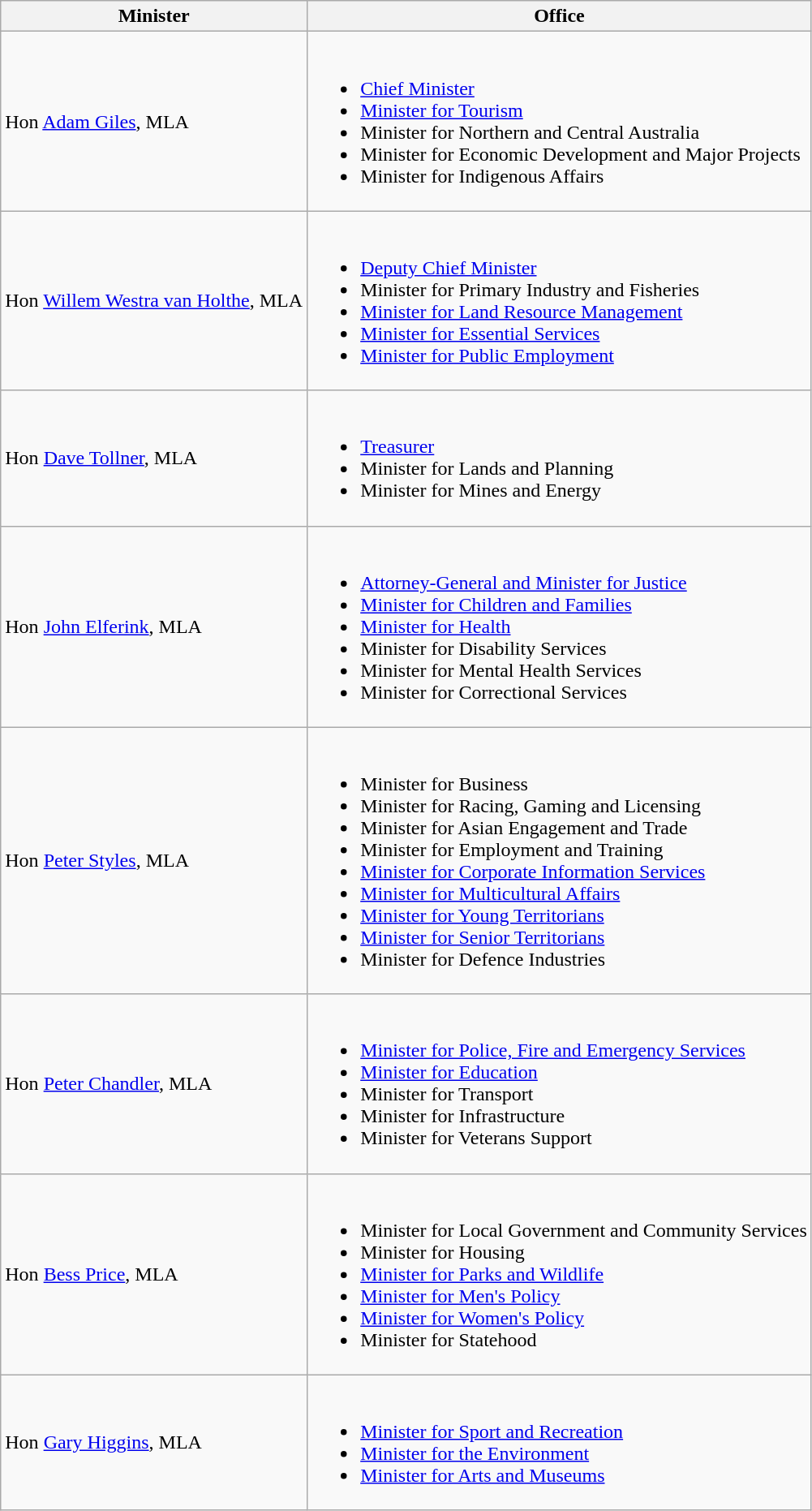<table class="wikitable">
<tr>
<th>Minister</th>
<th>Office</th>
</tr>
<tr>
<td>Hon <a href='#'>Adam Giles</a>, MLA</td>
<td><br><ul><li><a href='#'>Chief Minister</a></li><li><a href='#'>Minister for Tourism</a></li><li>Minister for Northern and Central Australia</li><li>Minister for Economic Development and Major Projects</li><li>Minister for Indigenous Affairs</li></ul></td>
</tr>
<tr>
<td>Hon <a href='#'>Willem Westra van Holthe</a>, MLA</td>
<td><br><ul><li><a href='#'>Deputy Chief Minister</a></li><li>Minister for Primary Industry and Fisheries</li><li><a href='#'>Minister for Land Resource Management</a></li><li><a href='#'>Minister for Essential Services</a></li><li><a href='#'>Minister for Public Employment</a></li></ul></td>
</tr>
<tr>
<td>Hon <a href='#'>Dave Tollner</a>, MLA</td>
<td><br><ul><li><a href='#'>Treasurer</a></li><li>Minister for Lands and Planning</li><li>Minister for Mines and Energy</li></ul></td>
</tr>
<tr>
<td>Hon <a href='#'>John Elferink</a>, MLA</td>
<td><br><ul><li><a href='#'>Attorney-General and Minister for Justice</a></li><li><a href='#'>Minister for Children and Families</a></li><li><a href='#'>Minister for Health</a></li><li>Minister for Disability Services</li><li>Minister for Mental Health Services</li><li>Minister for Correctional Services</li></ul></td>
</tr>
<tr>
<td>Hon <a href='#'>Peter Styles</a>, MLA</td>
<td><br><ul><li>Minister for Business</li><li>Minister for Racing, Gaming and Licensing</li><li>Minister for Asian Engagement and Trade</li><li>Minister for Employment and Training</li><li><a href='#'>Minister for Corporate Information Services</a></li><li><a href='#'>Minister for Multicultural Affairs</a></li><li><a href='#'>Minister for Young Territorians</a></li><li><a href='#'>Minister for Senior Territorians</a></li><li>Minister for Defence Industries</li></ul></td>
</tr>
<tr>
<td>Hon <a href='#'>Peter Chandler</a>, MLA</td>
<td><br><ul><li><a href='#'>Minister for Police, Fire and Emergency Services</a></li><li><a href='#'>Minister for Education</a></li><li>Minister for Transport</li><li>Minister for Infrastructure</li><li>Minister for Veterans Support</li></ul></td>
</tr>
<tr>
<td>Hon <a href='#'>Bess Price</a>, MLA</td>
<td><br><ul><li>Minister for Local Government and Community Services</li><li>Minister for Housing</li><li><a href='#'>Minister for Parks and Wildlife</a></li><li><a href='#'>Minister for Men's Policy</a></li><li><a href='#'>Minister for Women's Policy</a></li><li>Minister for Statehood</li></ul></td>
</tr>
<tr>
<td>Hon <a href='#'>Gary Higgins</a>, MLA</td>
<td><br><ul><li><a href='#'>Minister for Sport and Recreation</a></li><li><a href='#'>Minister for the Environment</a></li><li><a href='#'>Minister for Arts and Museums</a></li></ul></td>
</tr>
</table>
